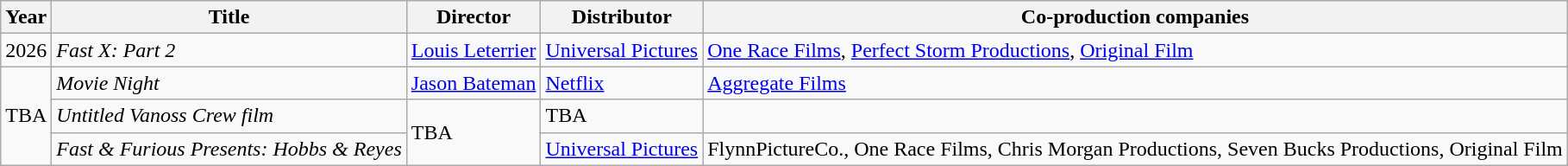<table class="wikitable sortable">
<tr>
<th>Year</th>
<th>Title</th>
<th>Director</th>
<th>Distributor</th>
<th>Co-production companies</th>
</tr>
<tr>
<td>2026</td>
<td><em>Fast X: Part 2</em></td>
<td><a href='#'>Louis Leterrier</a></td>
<td><a href='#'>Universal Pictures</a></td>
<td><a href='#'>One Race Films</a>, <a href='#'>Perfect Storm Productions</a>, <a href='#'>Original Film</a></td>
</tr>
<tr>
<td rowspan="3">TBA</td>
<td><em>Movie Night</em></td>
<td><a href='#'>Jason Bateman</a></td>
<td><a href='#'>Netflix</a></td>
<td><a href='#'>Aggregate Films</a></td>
</tr>
<tr>
<td><em>Untitled Vanoss Crew film</em></td>
<td rowspan="2">TBA</td>
<td>TBA</td>
<td></td>
</tr>
<tr>
<td><em>Fast & Furious Presents: Hobbs & Reyes</em></td>
<td><a href='#'>Universal Pictures</a></td>
<td>FlynnPictureCo., One Race Films, Chris Morgan Productions, Seven Bucks Productions, Original Film</td>
</tr>
</table>
